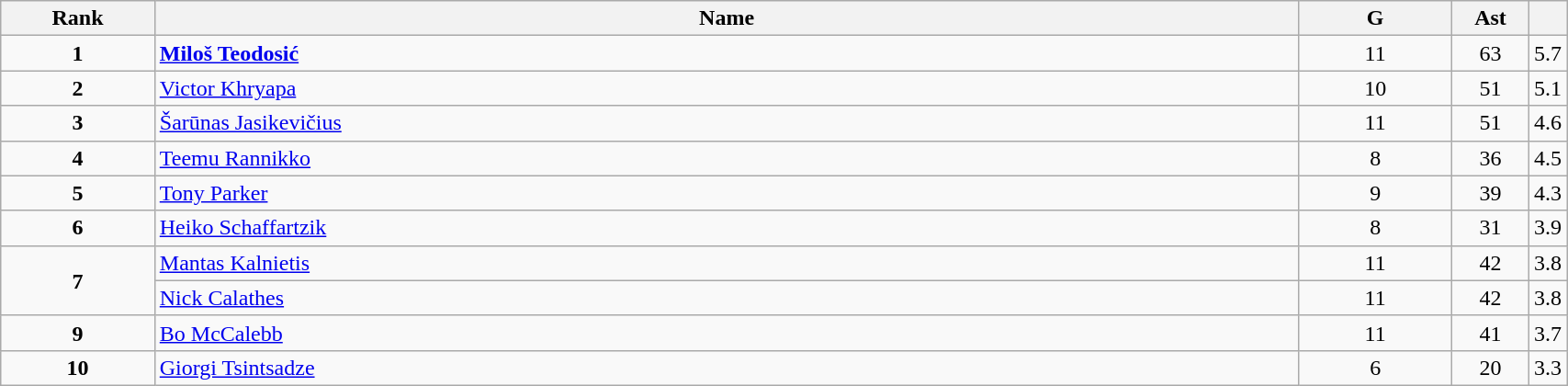<table class="wikitable" style="width:90%;">
<tr>
<th style="width:10%;">Rank</th>
<th style="width:75%;">Name</th>
<th style="width:10%;">G</th>
<th style="width:10%;">Ast</th>
<th style="width:10%;"></th>
</tr>
<tr align=center>
<td><strong>1</strong></td>
<td align=left> <strong><a href='#'>Miloš Teodosić</a></strong></td>
<td>11</td>
<td>63</td>
<td>5.7</td>
</tr>
<tr align=center>
<td><strong>2</strong></td>
<td align=left> <a href='#'>Victor Khryapa</a></td>
<td>10</td>
<td>51</td>
<td>5.1</td>
</tr>
<tr align=center>
<td><strong>3</strong></td>
<td align=left> <a href='#'>Šarūnas Jasikevičius</a></td>
<td>11</td>
<td>51</td>
<td>4.6</td>
</tr>
<tr align=center>
<td><strong>4</strong></td>
<td align=left> <a href='#'>Teemu Rannikko</a></td>
<td>8</td>
<td>36</td>
<td>4.5</td>
</tr>
<tr align=center>
<td><strong>5</strong></td>
<td align=left> <a href='#'>Tony Parker</a></td>
<td>9</td>
<td>39</td>
<td>4.3</td>
</tr>
<tr align=center>
<td><strong>6</strong></td>
<td align=left> <a href='#'>Heiko Schaffartzik</a></td>
<td>8</td>
<td>31</td>
<td>3.9</td>
</tr>
<tr align=center>
<td rowspan=2><strong>7</strong></td>
<td align=left> <a href='#'>Mantas Kalnietis</a></td>
<td>11</td>
<td>42</td>
<td>3.8</td>
</tr>
<tr align=center>
<td align=left> <a href='#'>Nick Calathes</a></td>
<td>11</td>
<td>42</td>
<td>3.8</td>
</tr>
<tr align=center>
<td><strong>9</strong></td>
<td align=left> <a href='#'>Bo McCalebb</a></td>
<td>11</td>
<td>41</td>
<td>3.7</td>
</tr>
<tr align=center>
<td><strong>10</strong></td>
<td align=left> <a href='#'>Giorgi Tsintsadze</a></td>
<td>6</td>
<td>20</td>
<td>3.3</td>
</tr>
</table>
